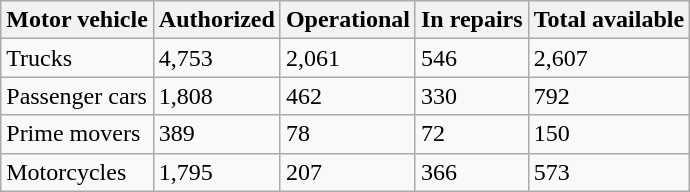<table class="wikitable">
<tr>
<th>Motor vehicle</th>
<th>Authorized</th>
<th>Operational</th>
<th>In repairs</th>
<th>Total available</th>
</tr>
<tr>
<td>Trucks</td>
<td>4,753</td>
<td>2,061</td>
<td>546</td>
<td>2,607</td>
</tr>
<tr>
<td>Passenger cars</td>
<td>1,808</td>
<td>462</td>
<td>330</td>
<td>792</td>
</tr>
<tr>
<td>Prime movers</td>
<td>389</td>
<td>78</td>
<td>72</td>
<td>150</td>
</tr>
<tr>
<td>Motorcycles</td>
<td>1,795</td>
<td>207</td>
<td>366</td>
<td>573</td>
</tr>
</table>
